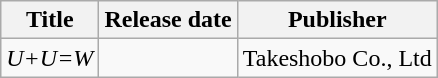<table class="wikitable" style="text-align:center;">
<tr>
<th>Title</th>
<th>Release date</th>
<th>Publisher</th>
</tr>
<tr>
<td align="left"><em>U+U=W</em></td>
<td></td>
<td>Takeshobo Co., Ltd</td>
</tr>
</table>
